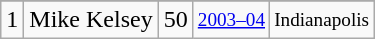<table class="wikitable">
<tr>
</tr>
<tr>
<td>1</td>
<td>Mike Kelsey</td>
<td>50</td>
<td style="font-size:80%;"><a href='#'>2003–04</a></td>
<td style="font-size:80%;">Indianapolis</td>
</tr>
</table>
